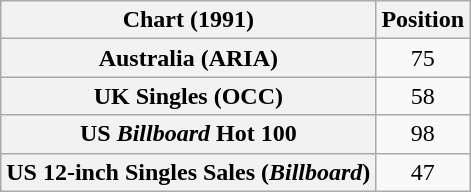<table class="wikitable sortable plainrowheaders" style="text-align:center">
<tr>
<th>Chart (1991)</th>
<th>Position</th>
</tr>
<tr>
<th scope="row">Australia (ARIA)</th>
<td>75</td>
</tr>
<tr>
<th scope="row">UK Singles (OCC)</th>
<td>58</td>
</tr>
<tr>
<th scope="row">US <em>Billboard</em> Hot 100</th>
<td>98</td>
</tr>
<tr>
<th scope="row">US 12-inch Singles Sales (<em>Billboard</em>)</th>
<td>47</td>
</tr>
</table>
